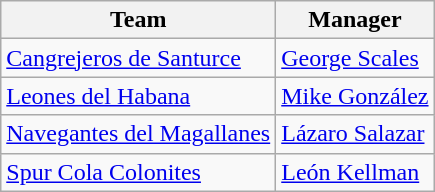<table class="wikitable">
<tr>
<th>Team</th>
<th>Manager</th>
</tr>
<tr>
<td> <a href='#'>Cangrejeros de Santurce</a></td>
<td> <a href='#'>George Scales</a></td>
</tr>
<tr>
<td> <a href='#'>Leones del Habana</a></td>
<td> <a href='#'>Mike González</a></td>
</tr>
<tr>
<td> <a href='#'>Navegantes del Magallanes</a></td>
<td> <a href='#'>Lázaro Salazar</a></td>
</tr>
<tr>
<td> <a href='#'>Spur Cola Colonites</a></td>
<td> <a href='#'>León Kellman</a></td>
</tr>
</table>
